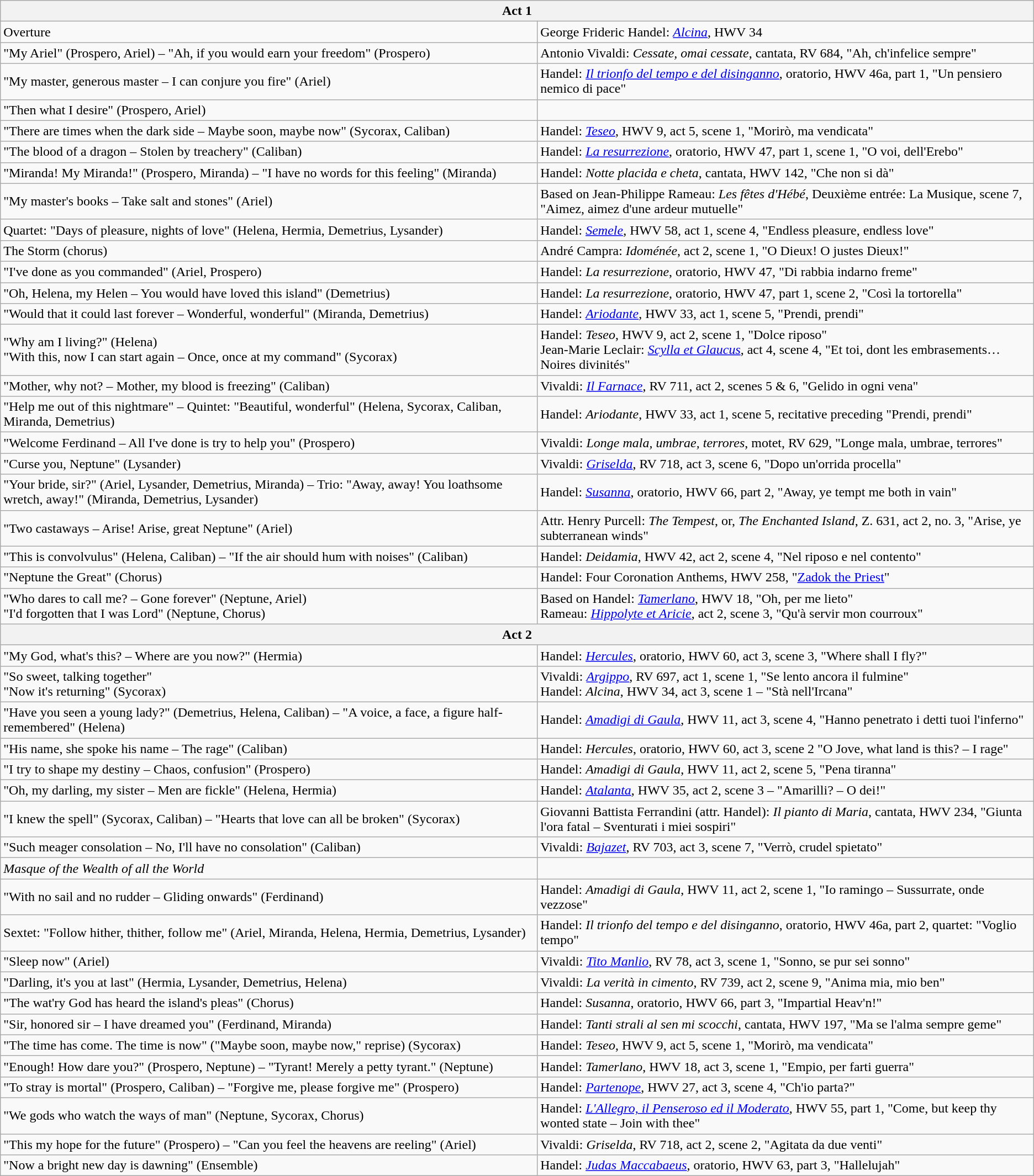<table class=wikitable>
<tr>
<th colspan=2>Act 1</th>
</tr>
<tr>
<td>Overture</td>
<td>George Frideric Handel: <em><a href='#'>Alcina</a></em>, HWV 34</td>
</tr>
<tr>
<td>"My Ariel" (Prospero, Ariel) – "Ah, if you would earn your freedom" (Prospero)</td>
<td>Antonio Vivaldi: <em>Cessate, omai cessate</em>, cantata, RV 684, "Ah, ch'infelice sempre"</td>
</tr>
<tr>
<td>"My master, generous master – I can conjure you fire" (Ariel)</td>
<td>Handel: <em><a href='#'>Il trionfo del tempo e del disinganno</a></em>, oratorio, HWV 46a, part 1, "Un pensiero nemico di pace"</td>
</tr>
<tr>
<td>"Then what I desire" (Prospero, Ariel)</td>
</tr>
<tr>
<td>"There are times when the dark side – Maybe soon, maybe now" (Sycorax, Caliban)</td>
<td>Handel: <em><a href='#'>Teseo</a></em>, HWV 9, act 5, scene 1, "Morirò, ma vendicata"</td>
</tr>
<tr>
<td>"The blood of a dragon – Stolen by treachery" (Caliban)</td>
<td>Handel: <em><a href='#'>La resurrezione</a></em>, oratorio, HWV 47, part 1, scene 1, "O voi, dell'Erebo"</td>
</tr>
<tr>
<td>"Miranda! My Miranda!" (Prospero, Miranda) – "I have no words for this feeling" (Miranda)</td>
<td>Handel: <em>Notte placida e cheta</em>, cantata, HWV 142, "Che non si dà"</td>
</tr>
<tr>
<td>"My master's books – Take salt and stones" (Ariel)</td>
<td>Based on Jean-Philippe Rameau: <em>Les fêtes d'Hébé</em>, Deuxième entrée: La Musique, scene 7, "Aimez, aimez d'une ardeur mutuelle"</td>
</tr>
<tr>
<td>Quartet: "Days of pleasure, nights of love" (Helena, Hermia, Demetrius, Lysander)</td>
<td>Handel: <em><a href='#'>Semele</a></em>, HWV 58, act 1, scene 4, "Endless pleasure, endless love"</td>
</tr>
<tr>
<td>The Storm (chorus)</td>
<td>André Campra: <em>Idoménée</em>, act 2, scene 1, "O Dieux! O justes Dieux!"</td>
</tr>
<tr>
<td>"I've done as you commanded" (Ariel, Prospero)</td>
<td>Handel: <em>La resurrezione</em>, oratorio, HWV 47, "Di rabbia indarno freme"</td>
</tr>
<tr>
<td>"Oh, Helena, my Helen – You would have loved this island" (Demetrius)</td>
<td>Handel: <em>La resurrezione</em>, oratorio, HWV 47, part 1, scene 2, "Così la tortorella"</td>
</tr>
<tr>
<td>"Would that it could last forever – Wonderful, wonderful" (Miranda, Demetrius)</td>
<td>Handel: <em><a href='#'>Ariodante</a></em>, HWV 33, act 1, scene 5, "Prendi, prendi"</td>
</tr>
<tr>
<td>"Why am I living?" (Helena)<br>"With this, now I can start again – Once, once at my command" (Sycorax)</td>
<td>Handel: <em>Teseo</em>, HWV 9, act 2, scene 1, "Dolce riposo"<br>Jean-Marie Leclair: <em><a href='#'>Scylla et Glaucus</a></em>, act 4, scene 4, "Et toi, dont les embrasements… Noires divinités"</td>
</tr>
<tr>
<td>"Mother, why not? – Mother, my blood is freezing" (Caliban)</td>
<td>Vivaldi: <em><a href='#'>Il Farnace</a></em>, RV 711, act 2, scenes 5 & 6, "Gelido in ogni vena"</td>
</tr>
<tr>
<td>"Help me out of this nightmare" – Quintet: "Beautiful, wonderful" (Helena, Sycorax, Caliban, Miranda, Demetrius)</td>
<td>Handel: <em>Ariodante</em>, HWV 33, act 1, scene 5, recitative preceding "Prendi, prendi"</td>
</tr>
<tr>
<td>"Welcome Ferdinand – All I've done is try to help you" (Prospero)</td>
<td>Vivaldi: <em>Longe mala, umbrae, terrores</em>, motet, RV 629, "Longe mala, umbrae, terrores"</td>
</tr>
<tr>
<td>"Curse you, Neptune" (Lysander)</td>
<td>Vivaldi: <em><a href='#'>Griselda</a></em>, RV 718, act 3, scene 6, "Dopo un'orrida procella"</td>
</tr>
<tr>
<td>"Your bride, sir?" (Ariel, Lysander, Demetrius, Miranda) – Trio: "Away, away! You loathsome wretch, away!" (Miranda, Demetrius, Lysander)</td>
<td>Handel: <em><a href='#'>Susanna</a></em>, oratorio, HWV 66, part 2, "Away, ye tempt me both in vain"</td>
</tr>
<tr>
<td>"Two castaways – Arise! Arise, great Neptune" (Ariel)</td>
<td>Attr. Henry Purcell: <em>The Tempest</em>, or, <em>The Enchanted Island</em>, Z. 631, act 2, no. 3, "Arise, ye subterranean winds"</td>
</tr>
<tr>
<td>"This is convolvulus" (Helena, Caliban) – "If the air should hum with noises" (Caliban)</td>
<td>Handel: <em>Deidamia</em>, HWV 42, act 2, scene 4, "Nel riposo e nel contento"</td>
</tr>
<tr>
<td>"Neptune the Great" (Chorus)</td>
<td>Handel: Four Coronation Anthems, HWV 258, "<a href='#'>Zadok the Priest</a>"</td>
</tr>
<tr>
<td>"Who dares to call me? – Gone forever" (Neptune, Ariel)<br>"I'd forgotten that I was Lord" (Neptune, Chorus)</td>
<td>Based on Handel: <em><a href='#'>Tamerlano</a></em>, HWV 18, "Oh, per me lieto"<br>Rameau: <em><a href='#'>Hippolyte et Aricie</a></em>, act 2, scene 3, "Qu'à servir mon courroux"</td>
</tr>
<tr>
<th colspan=2>Act 2</th>
</tr>
<tr>
<td>"My God, what's this? – Where are you now?" (Hermia)</td>
<td>Handel: <em><a href='#'>Hercules</a></em>, oratorio, HWV 60, act 3, scene 3, "Where shall I fly?"</td>
</tr>
<tr>
<td>"So sweet, talking together"<br>"Now it's returning" (Sycorax)</td>
<td>Vivaldi: <em><a href='#'>Argippo</a></em>, RV 697, act 1, scene 1, "Se lento ancora il fulmine"<br>Handel: <em>Alcina</em>, HWV 34, act 3, scene 1 – "Stà nell'Ircana"</td>
</tr>
<tr>
<td>"Have you seen a young lady?" (Demetrius, Helena, Caliban) – "A voice, a face, a figure half-remembered" (Helena)</td>
<td>Handel: <em><a href='#'>Amadigi di Gaula</a></em>, HWV 11, act 3, scene 4, "Hanno penetrato i detti tuoi l'inferno"</td>
</tr>
<tr>
<td>"His name, she spoke his name – The rage" (Caliban)</td>
<td>Handel: <em>Hercules</em>, oratorio, HWV 60, act 3, scene 2 "O Jove, what land is this? – I rage"</td>
</tr>
<tr>
<td>"I try to shape my destiny – Chaos, confusion" (Prospero)</td>
<td>Handel: <em>Amadigi di Gaula</em>, HWV 11, act 2, scene 5, "Pena tiranna"</td>
</tr>
<tr>
<td>"Oh, my darling, my sister – Men are fickle" (Helena, Hermia)</td>
<td>Handel: <em><a href='#'>Atalanta</a></em>, HWV 35, act 2, scene 3 – "Amarilli? – O dei!"</td>
</tr>
<tr>
<td>"I knew the spell" (Sycorax, Caliban) – "Hearts that love can all be broken" (Sycorax)</td>
<td>Giovanni Battista Ferrandini (attr. Handel): <em>Il pianto di Maria</em>, cantata, HWV 234, "Giunta l'ora fatal – Sventurati i miei sospiri"</td>
</tr>
<tr>
<td>"Such meager consolation – No, I'll have no consolation" (Caliban)</td>
<td>Vivaldi: <em><a href='#'>Bajazet</a></em>, RV 703, act 3, scene 7, "Verrò, crudel spietato"</td>
</tr>
<tr>
<td><em>Masque of the Wealth of all the World</em></td>
<td> </td>
</tr>
<tr>
<td>"With no sail and no rudder – Gliding onwards" (Ferdinand)</td>
<td>Handel: <em>Amadigi di Gaula</em>, HWV 11, act 2, scene 1, "Io ramingo – Sussurrate, onde vezzose"</td>
</tr>
<tr>
<td>Sextet: "Follow hither, thither, follow me" (Ariel, Miranda, Helena, Hermia, Demetrius, Lysander)</td>
<td>Handel: <em>Il trionfo del tempo e del disinganno</em>, oratorio, HWV 46a, part 2, quartet: "Voglio tempo"</td>
</tr>
<tr>
<td>"Sleep now" (Ariel)</td>
<td>Vivaldi: <em><a href='#'>Tito Manlio</a></em>, RV 78, act 3, scene 1, "Sonno, se pur sei sonno"</td>
</tr>
<tr>
<td>"Darling, it's you at last" (Hermia, Lysander, Demetrius, Helena)</td>
<td>Vivaldi: <em>La verità in cimento</em>, RV 739, act 2, scene 9, "Anima mia, mio ben"</td>
</tr>
<tr>
<td>"The wat'ry God has heard the island's pleas" (Chorus)</td>
<td>Handel: <em>Susanna</em>, oratorio, HWV 66, part 3, "Impartial Heav'n!"</td>
</tr>
<tr>
<td>"Sir, honored sir – I have dreamed you" (Ferdinand, Miranda)</td>
<td>Handel: <em>Tanti strali al sen mi scocchi</em>, cantata, HWV 197, "Ma se l'alma sempre geme"</td>
</tr>
<tr>
<td>"The time has come. The time is now" ("Maybe soon, maybe now," reprise) (Sycorax)</td>
<td>Handel: <em>Teseo</em>, HWV 9, act 5, scene 1, "Morirò, ma vendicata"</td>
</tr>
<tr>
<td>"Enough! How dare you?" (Prospero, Neptune) – "Tyrant! Merely a petty tyrant." (Neptune)</td>
<td>Handel: <em>Tamerlano</em>, HWV 18, act 3, scene 1, "Empio, per farti guerra"</td>
</tr>
<tr>
<td>"To stray is mortal" (Prospero, Caliban) – "Forgive me, please forgive me" (Prospero)</td>
<td>Handel: <em><a href='#'>Partenope</a></em>, HWV 27, act 3, scene 4, "Ch'io parta?"</td>
</tr>
<tr>
<td>"We gods who watch the ways of man" (Neptune, Sycorax, Chorus)</td>
<td>Handel: <em><a href='#'>L'Allegro, il Penseroso ed il Moderato</a></em>, HWV 55, part 1, "Come, but keep thy wonted state – Join with thee"</td>
</tr>
<tr>
<td>"This my hope for the future" (Prospero) – "Can you feel the heavens are reeling" (Ariel)</td>
<td>Vivaldi: <em>Griselda</em>, RV 718, act 2, scene 2, "Agitata da due venti"</td>
</tr>
<tr>
<td>"Now a bright new day is dawning" (Ensemble)</td>
<td>Handel: <em><a href='#'>Judas Maccabaeus</a></em>, oratorio, HWV 63, part 3, "Hallelujah"</td>
</tr>
</table>
